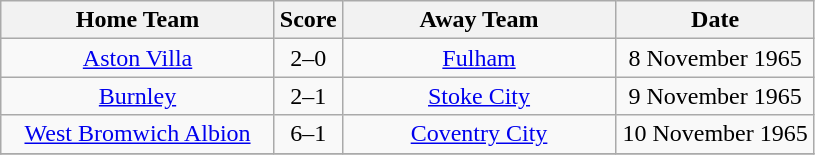<table class="wikitable" style="text-align:center;">
<tr>
<th width=175>Home Team</th>
<th width=20>Score</th>
<th width=175>Away Team</th>
<th width=125>Date</th>
</tr>
<tr>
<td><a href='#'>Aston Villa</a></td>
<td>2–0</td>
<td><a href='#'>Fulham</a></td>
<td>8 November 1965</td>
</tr>
<tr>
<td><a href='#'>Burnley</a></td>
<td>2–1</td>
<td><a href='#'>Stoke City</a></td>
<td>9 November 1965</td>
</tr>
<tr>
<td><a href='#'>West Bromwich Albion</a></td>
<td>6–1</td>
<td><a href='#'>Coventry City</a></td>
<td>10 November 1965</td>
</tr>
<tr>
</tr>
</table>
